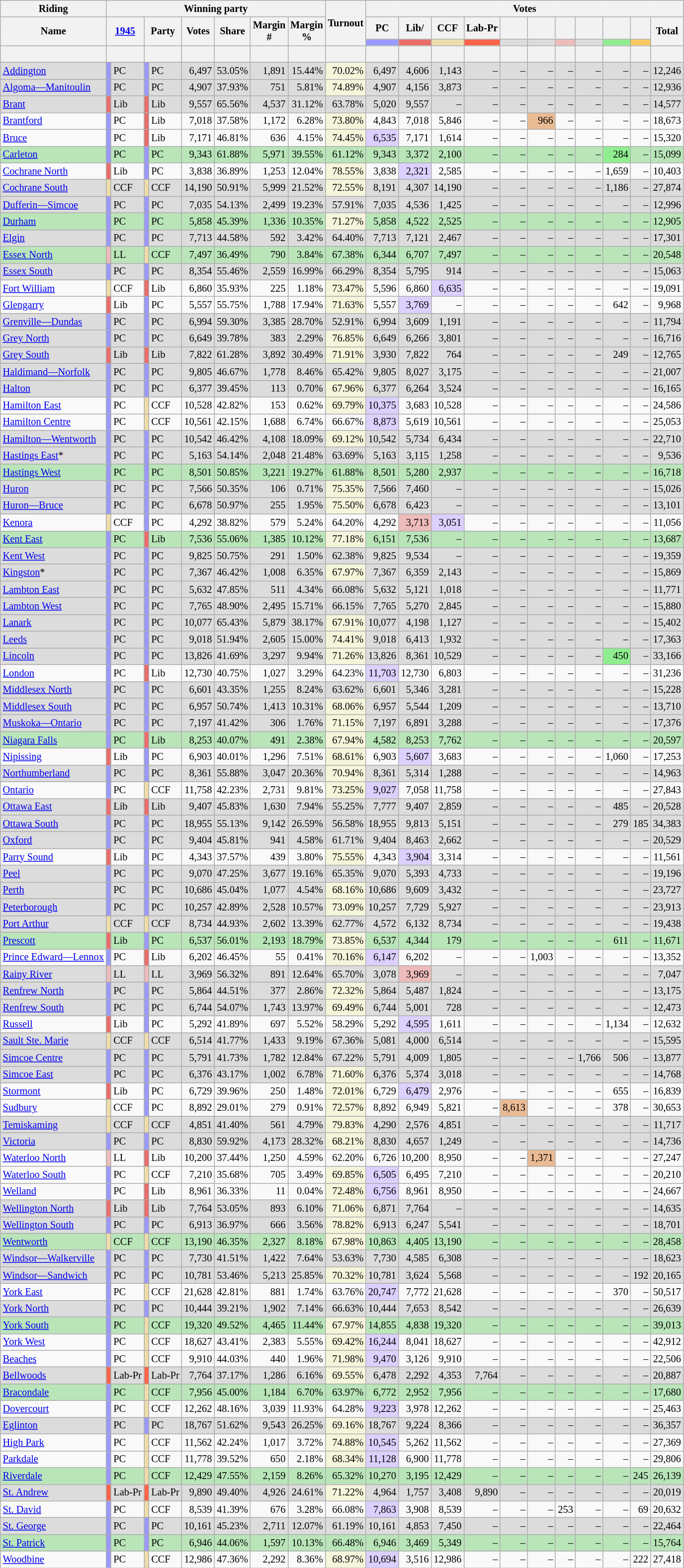<table class="wikitable sortable mw-collapsible" style="text-align:right; font-size:85%">
<tr>
<th scope="col">Riding</th>
<th scope="col" colspan="8">Winning party</th>
<th rowspan="3" scope="col">Turnout<br></th>
<th scope="col" colspan="11">Votes</th>
</tr>
<tr>
<th rowspan="2" scope="col">Name</th>
<th colspan="2" rowspan="2" scope="col"><strong><a href='#'>1945</a></strong></th>
<th colspan="2" rowspan="2" scope="col">Party</th>
<th rowspan="2" scope="col">Votes</th>
<th rowspan="2" scope="col">Share</th>
<th rowspan="2" scope="col">Margin<br>#</th>
<th rowspan="2" scope="col">Margin<br>%</th>
<th scope="col">PC</th>
<th scope="col">Lib/</th>
<th scope="col">CCF</th>
<th scope="col">Lab-Pr</th>
<th scope="col"></th>
<th scope="col"></th>
<th scope="col"></th>
<th scope="col"></th>
<th scope="col"></th>
<th scope="col"></th>
<th rowspan="2" scope="col">Total</th>
</tr>
<tr>
<th scope="col" style="background-color:#9999FF;"></th>
<th scope="col" style="background-color:#EA6D6A;"></th>
<th scope="col" style="background-color:#EEDDAA;"></th>
<th scope="col" style="background-color:#FF6347;"></th>
<th scope="col" style="background-color:#DCDCDC;"></th>
<th scope="col" style="background-color:#DCDCDC;"></th>
<th scope="col" style="background-color:#EEBBBB;"></th>
<th scope="col" style="background-color:#DCDCDC;"></th>
<th scope="col" style="background-color:#90EE90;"></th>
<th scope="col" style="background-color:#F7C95E;"></th>
</tr>
<tr>
<th> </th>
<th colspan="2"></th>
<th colspan="2"></th>
<th></th>
<th></th>
<th></th>
<th></th>
<th></th>
<th></th>
<th></th>
<th></th>
<th></th>
<th></th>
<th></th>
<th></th>
<th></th>
<th></th>
<th></th>
<th></th>
</tr>
<tr style="background-color:#DCDCDC;">
<td style="text-align:left;"><a href='#'>Addington</a></td>
<td style="background-color:#9999FF;"></td>
<td style="text-align:left;">PC</td>
<td style="background-color:#9999FF;"></td>
<td style="text-align:left;">PC</td>
<td>6,497</td>
<td>53.05%</td>
<td>1,891</td>
<td>15.44%</td>
<td style="background-color:#F5F5DC;">70.02%</td>
<td>6,497</td>
<td>4,606</td>
<td>1,143</td>
<td>–</td>
<td>–</td>
<td>–</td>
<td>–</td>
<td>–</td>
<td>–</td>
<td>–</td>
<td>12,246</td>
</tr>
<tr style="background-color:#DCDCDC;">
<td style="text-align:left;"><a href='#'>Algoma—Manitoulin</a></td>
<td style="background-color:#9999FF;"></td>
<td style="text-align:left;">PC</td>
<td style="background-color:#9999FF;"></td>
<td style="text-align:left;">PC</td>
<td>4,907</td>
<td>37.93%</td>
<td>751</td>
<td>5.81%</td>
<td style="background-color:#F5F5DC;">74.89%</td>
<td>4,907</td>
<td>4,156</td>
<td>3,873</td>
<td>–</td>
<td>–</td>
<td>–</td>
<td>–</td>
<td>–</td>
<td>–</td>
<td>–</td>
<td>12,936</td>
</tr>
<tr style="background-color:#DCDCDC;">
<td style="text-align:left;"><a href='#'>Brant</a></td>
<td style="background-color:#EA6D6A;"></td>
<td style="text-align:left;">Lib</td>
<td style="background-color:#EA6D6A;"></td>
<td style="text-align:left;">Lib</td>
<td>9,557</td>
<td>65.56%</td>
<td>4,537</td>
<td>31.12%</td>
<td>63.78%</td>
<td>5,020</td>
<td>9,557</td>
<td>–</td>
<td>–</td>
<td>–</td>
<td>–</td>
<td>–</td>
<td>–</td>
<td>–</td>
<td>–</td>
<td>14,577</td>
</tr>
<tr>
<td style="text-align:left;"><a href='#'>Brantford</a></td>
<td style="background-color:#9999FF;"></td>
<td style="text-align:left;">PC</td>
<td style="background-color:#EA6D6A;"></td>
<td style="text-align:left;">Lib</td>
<td>7,018</td>
<td>37.58%</td>
<td>1,172</td>
<td>6.28%</td>
<td style="background-color:#F5F5DC;">73.80%</td>
<td>4,843</td>
<td>7,018</td>
<td>5,846</td>
<td>–</td>
<td>–</td>
<td style="background-color:#EABB94;">966</td>
<td>–</td>
<td>–</td>
<td>–</td>
<td>–</td>
<td>18,673</td>
</tr>
<tr>
<td style="text-align:left;"><a href='#'>Bruce</a></td>
<td style="background-color:#9999FF;"></td>
<td style="text-align:left;">PC</td>
<td style="background-color:#EA6D6A;"></td>
<td style="text-align:left;">Lib</td>
<td>7,171</td>
<td>46.81%</td>
<td>636</td>
<td>4.15%</td>
<td style="background-color:#F5F5DC;">74.45%</td>
<td style="background-color:#DCD0FF;">6,535</td>
<td>7,171</td>
<td>1,614</td>
<td>–</td>
<td>–</td>
<td>–</td>
<td>–</td>
<td>–</td>
<td>–</td>
<td>–</td>
<td>15,320</td>
</tr>
<tr style="background-color:#B9E5B9;">
<td style="text-align:left;"><a href='#'>Carleton</a></td>
<td style="background-color:#9999FF;"></td>
<td style="text-align:left;">PC</td>
<td style="background-color:#9999FF;"></td>
<td style="text-align:left;">PC</td>
<td>9,343</td>
<td>61.88%</td>
<td>5,971</td>
<td>39.55%</td>
<td>61.12%</td>
<td>9,343</td>
<td>3,372</td>
<td>2,100</td>
<td>–</td>
<td>–</td>
<td>–</td>
<td>–</td>
<td>–</td>
<td style="background-color:#90EE90;">284</td>
<td>–</td>
<td>15,099</td>
</tr>
<tr>
<td style="text-align:left;"><a href='#'>Cochrane North</a></td>
<td style="background-color:#EA6D6A;"></td>
<td style="text-align:left;">Lib</td>
<td style="background-color:#9999FF;"></td>
<td style="text-align:left;">PC</td>
<td>3,838</td>
<td>36.89%</td>
<td>1,253</td>
<td>12.04%</td>
<td style="background-color:#F5F5DC;">78.55%</td>
<td>3,838</td>
<td style="background-color:#DCD0FF;">2,321</td>
<td>2,585</td>
<td>–</td>
<td>–</td>
<td>–</td>
<td>–</td>
<td>–</td>
<td>1,659</td>
<td>–</td>
<td>10,403</td>
</tr>
<tr style="background-color:#DCDCDC;">
<td style="text-align:left;"><a href='#'>Cochrane South</a></td>
<td style="background-color:#EEDDAA;"></td>
<td style="text-align:left;">CCF</td>
<td style="background-color:#EEDDAA;"></td>
<td style="text-align:left;">CCF</td>
<td>14,190</td>
<td>50.91%</td>
<td>5,999</td>
<td>21.52%</td>
<td style="background-color:#F5F5DC;">72.55%</td>
<td>8,191</td>
<td>4,307</td>
<td>14,190</td>
<td>–</td>
<td>–</td>
<td>–</td>
<td>–</td>
<td>–</td>
<td>1,186</td>
<td>–</td>
<td>27,874</td>
</tr>
<tr style="background-color:#DCDCDC;">
<td style="text-align:left;"><a href='#'>Dufferin—Simcoe</a></td>
<td style="background-color:#9999FF;"></td>
<td style="text-align:left;">PC</td>
<td style="background-color:#9999FF;"></td>
<td style="text-align:left;">PC</td>
<td>7,035</td>
<td>54.13%</td>
<td>2,499</td>
<td>19.23%</td>
<td>57.91%</td>
<td>7,035</td>
<td>4,536</td>
<td>1,425</td>
<td>–</td>
<td>–</td>
<td>–</td>
<td>–</td>
<td>–</td>
<td>–</td>
<td>–</td>
<td>12,996</td>
</tr>
<tr style="background-color:#B9E5B9;">
<td style="text-align:left;"><a href='#'>Durham</a></td>
<td style="background-color:#9999FF;"></td>
<td style="text-align:left;">PC</td>
<td style="background-color:#9999FF;"></td>
<td style="text-align:left;">PC</td>
<td>5,858</td>
<td>45.39%</td>
<td>1,336</td>
<td>10.35%</td>
<td style="background-color:#F5F5DC;">71.27%</td>
<td>5,858</td>
<td>4,522</td>
<td>2,525</td>
<td>–</td>
<td>–</td>
<td>–</td>
<td>–</td>
<td>–</td>
<td>–</td>
<td>–</td>
<td>12,905</td>
</tr>
<tr style="background-color:#DCDCDC;">
<td style="text-align:left;"><a href='#'>Elgin</a></td>
<td style="background-color:#9999FF;"></td>
<td style="text-align:left;">PC</td>
<td style="background-color:#9999FF;"></td>
<td style="text-align:left;">PC</td>
<td>7,713</td>
<td>44.58%</td>
<td>592</td>
<td>3.42%</td>
<td>64.40%</td>
<td>7,713</td>
<td>7,121</td>
<td>2,467</td>
<td>–</td>
<td>–</td>
<td>–</td>
<td>–</td>
<td>–</td>
<td>–</td>
<td>–</td>
<td>17,301</td>
</tr>
<tr style="background-color:#B9E5B9;">
<td style="text-align:left;"><a href='#'>Essex North</a></td>
<td style="background-color:#EEBBBB;"></td>
<td style="text-align:left;">LL</td>
<td style="background-color:#EEDDAA;"></td>
<td style="text-align:left;">CCF</td>
<td>7,497</td>
<td>36.49%</td>
<td>790</td>
<td>3.84%</td>
<td>67.38%</td>
<td>6,344</td>
<td>6,707</td>
<td>7,497</td>
<td>–</td>
<td>–</td>
<td>–</td>
<td>–</td>
<td>–</td>
<td>–</td>
<td>–</td>
<td>20,548</td>
</tr>
<tr style="background-color:#DCDCDC;">
<td style="text-align:left;"><a href='#'>Essex South</a></td>
<td style="background-color:#9999FF;"></td>
<td style="text-align:left;">PC</td>
<td style="background-color:#9999FF;"></td>
<td style="text-align:left;">PC</td>
<td>8,354</td>
<td>55.46%</td>
<td>2,559</td>
<td>16.99%</td>
<td>66.29%</td>
<td>8,354</td>
<td>5,795</td>
<td>914</td>
<td>–</td>
<td>–</td>
<td>–</td>
<td>–</td>
<td>–</td>
<td>–</td>
<td>–</td>
<td>15,063</td>
</tr>
<tr>
<td style="text-align:left;"><a href='#'>Fort William</a></td>
<td style="background-color:#EEDDAA;"></td>
<td style="text-align:left;">CCF</td>
<td style="background-color:#EA6D6A;"></td>
<td style="text-align:left;">Lib</td>
<td>6,860</td>
<td>35.93%</td>
<td>225</td>
<td>1.18%</td>
<td style="background-color:#F5F5DC;">73.47%</td>
<td>5,596</td>
<td>6,860</td>
<td style="background-color:#DCD0FF;">6,635</td>
<td>–</td>
<td>–</td>
<td>–</td>
<td>–</td>
<td>–</td>
<td>–</td>
<td>–</td>
<td>19,091</td>
</tr>
<tr>
<td style="text-align:left;"><a href='#'>Glengarry</a></td>
<td style="background-color:#EA6D6A;"></td>
<td style="text-align:left;">Lib</td>
<td style="background-color:#9999FF;"></td>
<td style="text-align:left;">PC</td>
<td>5,557</td>
<td>55.75%</td>
<td>1,788</td>
<td>17.94%</td>
<td style="background-color:#F5F5DC;">71.63%</td>
<td>5,557</td>
<td style="background-color:#DCD0FF;">3,769</td>
<td>–</td>
<td>–</td>
<td>–</td>
<td>–</td>
<td>–</td>
<td>–</td>
<td>642</td>
<td>–</td>
<td>9,968</td>
</tr>
<tr style="background-color:#DCDCDC;">
<td style="text-align:left;"><a href='#'>Grenville—Dundas</a></td>
<td style="background-color:#9999FF;"></td>
<td style="text-align:left;">PC</td>
<td style="background-color:#9999FF;"></td>
<td style="text-align:left;">PC</td>
<td>6,994</td>
<td>59.30%</td>
<td>3,385</td>
<td>28.70%</td>
<td>52.91%</td>
<td>6,994</td>
<td>3,609</td>
<td>1,191</td>
<td>–</td>
<td>–</td>
<td>–</td>
<td>–</td>
<td>–</td>
<td>–</td>
<td>–</td>
<td>11,794</td>
</tr>
<tr style="background-color:#DCDCDC;">
<td style="text-align:left;"><a href='#'>Grey North</a></td>
<td style="background-color:#9999FF;"></td>
<td style="text-align:left;">PC</td>
<td style="background-color:#9999FF;"></td>
<td style="text-align:left;">PC</td>
<td>6,649</td>
<td>39.78%</td>
<td>383</td>
<td>2.29%</td>
<td style="background-color:#F5F5DC;">76.85%</td>
<td>6,649</td>
<td>6,266</td>
<td>3,801</td>
<td>–</td>
<td>–</td>
<td>–</td>
<td>–</td>
<td>–</td>
<td>–</td>
<td>–</td>
<td>16,716</td>
</tr>
<tr style="background-color:#DCDCDC;">
<td style="text-align:left;"><a href='#'>Grey South</a></td>
<td style="background-color:#EA6D6A;"></td>
<td style="text-align:left;">Lib</td>
<td style="background-color:#EA6D6A;"></td>
<td style="text-align:left;">Lib</td>
<td>7,822</td>
<td>61.28%</td>
<td>3,892</td>
<td>30.49%</td>
<td style="background-color:#F5F5DC;">71.91%</td>
<td>3,930</td>
<td>7,822</td>
<td>764</td>
<td>–</td>
<td>–</td>
<td>–</td>
<td>–</td>
<td>–</td>
<td>249</td>
<td>–</td>
<td>12,765</td>
</tr>
<tr style="background-color:#DCDCDC;">
<td style="text-align:left;"><a href='#'>Haldimand—Norfolk</a></td>
<td style="background-color:#9999FF;"></td>
<td style="text-align:left;">PC</td>
<td style="background-color:#9999FF;"></td>
<td style="text-align:left;">PC</td>
<td>9,805</td>
<td>46.67%</td>
<td>1,778</td>
<td>8.46%</td>
<td>65.42%</td>
<td>9,805</td>
<td>8,027</td>
<td>3,175</td>
<td>–</td>
<td>–</td>
<td>–</td>
<td>–</td>
<td>–</td>
<td>–</td>
<td>–</td>
<td>21,007</td>
</tr>
<tr style="background-color:#DCDCDC;">
<td style="text-align:left;"><a href='#'>Halton</a></td>
<td style="background-color:#9999FF;"></td>
<td style="text-align:left;">PC</td>
<td style="background-color:#9999FF;"></td>
<td style="text-align:left;">PC</td>
<td>6,377</td>
<td>39.45%</td>
<td>113</td>
<td>0.70%</td>
<td style="background-color:#F5F5DC;">67.96%</td>
<td>6,377</td>
<td>6,264</td>
<td>3,524</td>
<td>–</td>
<td>–</td>
<td>–</td>
<td>–</td>
<td>–</td>
<td>–</td>
<td>–</td>
<td>16,165</td>
</tr>
<tr>
<td style="text-align:left;"><a href='#'>Hamilton East</a></td>
<td style="background-color:#9999FF;"></td>
<td style="text-align:left;">PC</td>
<td style="background-color:#EEDDAA;"></td>
<td style="text-align:left;">CCF</td>
<td>10,528</td>
<td>42.82%</td>
<td>153</td>
<td>0.62%</td>
<td style="background-color:#F5F5DC;">69.79%</td>
<td style="background-color:#DCD0FF;">10,375</td>
<td>3,683</td>
<td>10,528</td>
<td>–</td>
<td>–</td>
<td>–</td>
<td>–</td>
<td>–</td>
<td>–</td>
<td>–</td>
<td>24,586</td>
</tr>
<tr>
<td style="text-align:left;"><a href='#'>Hamilton Centre</a></td>
<td style="background-color:#9999FF;"></td>
<td style="text-align:left;">PC</td>
<td style="background-color:#EEDDAA;"></td>
<td style="text-align:left;">CCF</td>
<td>10,561</td>
<td>42.15%</td>
<td>1,688</td>
<td>6.74%</td>
<td>66.67%</td>
<td style="background-color:#DCD0FF;">8,873</td>
<td>5,619</td>
<td>10,561</td>
<td>–</td>
<td>–</td>
<td>–</td>
<td>–</td>
<td>–</td>
<td>–</td>
<td>–</td>
<td>25,053</td>
</tr>
<tr style="background-color:#DCDCDC;">
<td style="text-align:left;"><a href='#'>Hamilton—Wentworth</a></td>
<td style="background-color:#9999FF;"></td>
<td style="text-align:left;">PC</td>
<td style="background-color:#9999FF;"></td>
<td style="text-align:left;">PC</td>
<td>10,542</td>
<td>46.42%</td>
<td>4,108</td>
<td>18.09%</td>
<td style="background-color:#F5F5DC;">69.12%</td>
<td>10,542</td>
<td>5,734</td>
<td>6,434</td>
<td>–</td>
<td>–</td>
<td>–</td>
<td>–</td>
<td>–</td>
<td>–</td>
<td>–</td>
<td>22,710</td>
</tr>
<tr style="background-color:#DCDCDC;">
<td style="text-align:left;"><a href='#'>Hastings East</a>*</td>
<td style="background-color:#9999FF;"></td>
<td style="text-align:left;">PC</td>
<td style="background-color:#9999FF;"></td>
<td style="text-align:left;">PC</td>
<td>5,163</td>
<td>54.14%</td>
<td>2,048</td>
<td>21.48%</td>
<td>63.69%</td>
<td>5,163</td>
<td>3,115</td>
<td>1,258</td>
<td>–</td>
<td>–</td>
<td>–</td>
<td>–</td>
<td>–</td>
<td>–</td>
<td>–</td>
<td>9,536</td>
</tr>
<tr style="background-color:#B9E5B9;">
<td style="text-align:left;"><a href='#'>Hastings West</a></td>
<td style="background-color:#9999FF;"></td>
<td style="text-align:left;">PC</td>
<td style="background-color:#9999FF;"></td>
<td style="text-align:left;">PC</td>
<td>8,501</td>
<td>50.85%</td>
<td>3,221</td>
<td>19.27%</td>
<td>61.88%</td>
<td>8,501</td>
<td>5,280</td>
<td>2,937</td>
<td>–</td>
<td>–</td>
<td>–</td>
<td>–</td>
<td>–</td>
<td>–</td>
<td>–</td>
<td>16,718</td>
</tr>
<tr style="background-color:#DCDCDC;">
<td style="text-align:left;"><a href='#'>Huron</a></td>
<td style="background-color:#9999FF;"></td>
<td style="text-align:left;">PC</td>
<td style="background-color:#9999FF;"></td>
<td style="text-align:left;">PC</td>
<td>7,566</td>
<td>50.35%</td>
<td>106</td>
<td>0.71%</td>
<td style="background-color:#F5F5DC;">75.35%</td>
<td>7,566</td>
<td>7,460</td>
<td>–</td>
<td>–</td>
<td>–</td>
<td>–</td>
<td>–</td>
<td>–</td>
<td>–</td>
<td>–</td>
<td>15,026</td>
</tr>
<tr style="background-color:#DCDCDC;">
<td style="text-align:left;"><a href='#'>Huron—Bruce</a></td>
<td style="background-color:#9999FF;"></td>
<td style="text-align:left;">PC</td>
<td style="background-color:#9999FF;"></td>
<td style="text-align:left;">PC</td>
<td>6,678</td>
<td>50.97%</td>
<td>255</td>
<td>1.95%</td>
<td style="background-color:#F5F5DC;">75.50%</td>
<td>6,678</td>
<td>6,423</td>
<td>–</td>
<td>–</td>
<td>–</td>
<td>–</td>
<td>–</td>
<td>–</td>
<td>–</td>
<td>–</td>
<td>13,101</td>
</tr>
<tr>
<td style="text-align:left;"><a href='#'>Kenora</a></td>
<td style="background-color:#EEDDAA;"></td>
<td style="text-align:left;">CCF</td>
<td style="background-color:#9999FF;"></td>
<td style="text-align:left;">PC</td>
<td>4,292</td>
<td>38.82%</td>
<td>579</td>
<td>5.24%</td>
<td>64.20%</td>
<td>4,292</td>
<td style="background-color:#EEBBBB;">3,713</td>
<td style="background-color:#DCD0FF;">3,051</td>
<td>–</td>
<td>–</td>
<td>–</td>
<td>–</td>
<td>–</td>
<td>–</td>
<td>–</td>
<td>11,056</td>
</tr>
<tr style="background-color:#B9E5B9;">
<td style="text-align:left;"><a href='#'>Kent East</a></td>
<td style="background-color:#9999FF;"></td>
<td style="text-align:left;">PC</td>
<td style="background-color:#EA6D6A;"></td>
<td style="text-align:left;">Lib</td>
<td>7,536</td>
<td>55.06%</td>
<td>1,385</td>
<td>10.12%</td>
<td style="background-color:#F5F5DC;">77.18%</td>
<td>6,151</td>
<td>7,536</td>
<td>–</td>
<td>–</td>
<td>–</td>
<td>–</td>
<td>–</td>
<td>–</td>
<td>–</td>
<td>–</td>
<td>13,687</td>
</tr>
<tr style="background-color:#DCDCDC;">
<td style="text-align:left;"><a href='#'>Kent West</a></td>
<td style="background-color:#9999FF;"></td>
<td style="text-align:left;">PC</td>
<td style="background-color:#9999FF;"></td>
<td style="text-align:left;">PC</td>
<td>9,825</td>
<td>50.75%</td>
<td>291</td>
<td>1.50%</td>
<td>62.38%</td>
<td>9,825</td>
<td>9,534</td>
<td>–</td>
<td>–</td>
<td>–</td>
<td>–</td>
<td>–</td>
<td>–</td>
<td>–</td>
<td>–</td>
<td>19,359</td>
</tr>
<tr style="background-color:#DCDCDC;">
<td style="text-align:left;"><a href='#'>Kingston</a>*</td>
<td style="background-color:#9999FF;"></td>
<td style="text-align:left;">PC</td>
<td style="background-color:#9999FF;"></td>
<td style="text-align:left;">PC</td>
<td>7,367</td>
<td>46.42%</td>
<td>1,008</td>
<td>6.35%</td>
<td style="background-color:#F5F5DC;">67.97%</td>
<td>7,367</td>
<td>6,359</td>
<td>2,143</td>
<td>–</td>
<td>–</td>
<td>–</td>
<td>–</td>
<td>–</td>
<td>–</td>
<td>–</td>
<td>15,869</td>
</tr>
<tr style="background-color:#DCDCDC;">
<td style="text-align:left;"><a href='#'>Lambton East</a></td>
<td style="background-color:#9999FF;"></td>
<td style="text-align:left;">PC</td>
<td style="background-color:#9999FF;"></td>
<td style="text-align:left;">PC</td>
<td>5,632</td>
<td>47.85%</td>
<td>511</td>
<td>4.34%</td>
<td>66.08%</td>
<td>5,632</td>
<td>5,121</td>
<td>1,018</td>
<td>–</td>
<td>–</td>
<td>–</td>
<td>–</td>
<td>–</td>
<td>–</td>
<td>–</td>
<td>11,771</td>
</tr>
<tr style="background-color:#DCDCDC;">
<td style="text-align:left;"><a href='#'>Lambton West</a></td>
<td style="background-color:#9999FF;"></td>
<td style="text-align:left;">PC</td>
<td style="background-color:#9999FF;"></td>
<td style="text-align:left;">PC</td>
<td>7,765</td>
<td>48.90%</td>
<td>2,495</td>
<td>15.71%</td>
<td>66.15%</td>
<td>7,765</td>
<td>5,270</td>
<td>2,845</td>
<td>–</td>
<td>–</td>
<td>–</td>
<td>–</td>
<td>–</td>
<td>–</td>
<td>–</td>
<td>15,880</td>
</tr>
<tr style="background-color:#DCDCDC;">
<td style="text-align:left;"><a href='#'>Lanark</a></td>
<td style="background-color:#9999FF;"></td>
<td style="text-align:left;">PC</td>
<td style="background-color:#9999FF;"></td>
<td style="text-align:left;">PC</td>
<td>10,077</td>
<td>65.43%</td>
<td>5,879</td>
<td>38.17%</td>
<td style="background-color:#F5F5DC;">67.91%</td>
<td>10,077</td>
<td>4,198</td>
<td>1,127</td>
<td>–</td>
<td>–</td>
<td>–</td>
<td>–</td>
<td>–</td>
<td>–</td>
<td>–</td>
<td>15,402</td>
</tr>
<tr style="background-color:#DCDCDC;">
<td style="text-align:left;"><a href='#'>Leeds</a></td>
<td style="background-color:#9999FF;"></td>
<td style="text-align:left;">PC</td>
<td style="background-color:#9999FF;"></td>
<td style="text-align:left;">PC</td>
<td>9,018</td>
<td>51.94%</td>
<td>2,605</td>
<td>15.00%</td>
<td style="background-color:#F5F5DC;">74.41%</td>
<td>9,018</td>
<td>6,413</td>
<td>1,932</td>
<td>–</td>
<td>–</td>
<td>–</td>
<td>–</td>
<td>–</td>
<td>–</td>
<td>–</td>
<td>17,363</td>
</tr>
<tr style="background-color:#DCDCDC;">
<td style="text-align:left;"><a href='#'>Lincoln</a></td>
<td style="background-color:#9999FF;"></td>
<td style="text-align:left;">PC</td>
<td style="background-color:#9999FF;"></td>
<td style="text-align:left;">PC</td>
<td>13,826</td>
<td>41.69%</td>
<td>3,297</td>
<td>9.94%</td>
<td style="background-color:#F5F5DC;">71.26%</td>
<td>13,826</td>
<td>8,361</td>
<td>10,529</td>
<td>–</td>
<td>–</td>
<td>–</td>
<td>–</td>
<td>–</td>
<td style="background-color:#90EE90;">450</td>
<td>–</td>
<td>33,166</td>
</tr>
<tr>
<td style="text-align:left;"><a href='#'>London</a></td>
<td style="background-color:#9999FF;"></td>
<td style="text-align:left;">PC</td>
<td style="background-color:#EA6D6A;"></td>
<td style="text-align:left;">Lib</td>
<td>12,730</td>
<td>40.75%</td>
<td>1,027</td>
<td>3.29%</td>
<td>64.23%</td>
<td style="background-color:#DCD0FF;">11,703</td>
<td>12,730</td>
<td>6,803</td>
<td>–</td>
<td>–</td>
<td>–</td>
<td>–</td>
<td>–</td>
<td>–</td>
<td>–</td>
<td>31,236</td>
</tr>
<tr style="background-color:#DCDCDC;">
<td style="text-align:left;"><a href='#'>Middlesex North</a></td>
<td style="background-color:#9999FF;"></td>
<td style="text-align:left;">PC</td>
<td style="background-color:#9999FF;"></td>
<td style="text-align:left;">PC</td>
<td>6,601</td>
<td>43.35%</td>
<td>1,255</td>
<td>8.24%</td>
<td>63.62%</td>
<td>6,601</td>
<td>5,346</td>
<td>3,281</td>
<td>–</td>
<td>–</td>
<td>–</td>
<td>–</td>
<td>–</td>
<td>–</td>
<td>–</td>
<td>15,228</td>
</tr>
<tr style="background-color:#DCDCDC;">
<td style="text-align:left;"><a href='#'>Middlesex South</a></td>
<td style="background-color:#9999FF;"></td>
<td style="text-align:left;">PC</td>
<td style="background-color:#9999FF;"></td>
<td style="text-align:left;">PC</td>
<td>6,957</td>
<td>50.74%</td>
<td>1,413</td>
<td>10.31%</td>
<td style="background-color:#F5F5DC;">68.06%</td>
<td>6,957</td>
<td>5,544</td>
<td>1,209</td>
<td>–</td>
<td>–</td>
<td>–</td>
<td>–</td>
<td>–</td>
<td>–</td>
<td>–</td>
<td>13,710</td>
</tr>
<tr style="background-color:#DCDCDC;">
<td style="text-align:left;"><a href='#'>Muskoka—Ontario</a></td>
<td style="background-color:#9999FF;"></td>
<td style="text-align:left;">PC</td>
<td style="background-color:#9999FF;"></td>
<td style="text-align:left;">PC</td>
<td>7,197</td>
<td>41.42%</td>
<td>306</td>
<td>1.76%</td>
<td style="background-color:#F5F5DC;">71.15%</td>
<td>7,197</td>
<td>6,891</td>
<td>3,288</td>
<td>–</td>
<td>–</td>
<td>–</td>
<td>–</td>
<td>–</td>
<td>–</td>
<td>–</td>
<td>17,376</td>
</tr>
<tr style="background-color:#B9E5B9;">
<td style="text-align:left;"><a href='#'>Niagara Falls</a></td>
<td style="background-color:#9999FF;"></td>
<td style="text-align:left;">PC</td>
<td style="background-color:#EA6D6A;"></td>
<td style="text-align:left;">Lib</td>
<td>8,253</td>
<td>40.07%</td>
<td>491</td>
<td>2.38%</td>
<td style="background-color:#F5F5DC;">67.94%</td>
<td>4,582</td>
<td>8,253</td>
<td>7,762</td>
<td>–</td>
<td>–</td>
<td>–</td>
<td>–</td>
<td>–</td>
<td>–</td>
<td>–</td>
<td>20,597</td>
</tr>
<tr>
<td style="text-align:left;"><a href='#'>Nipissing</a></td>
<td style="background-color:#EA6D6A;"></td>
<td style="text-align:left;">Lib</td>
<td style="background-color:#9999FF;"></td>
<td style="text-align:left;">PC</td>
<td>6,903</td>
<td>40.01%</td>
<td>1,296</td>
<td>7.51%</td>
<td style="background-color:#F5F5DC;">68.61%</td>
<td>6,903</td>
<td style="background-color:#DCD0FF;">5,607</td>
<td>3,683</td>
<td>–</td>
<td>–</td>
<td>–</td>
<td>–</td>
<td>–</td>
<td>1,060</td>
<td>–</td>
<td>17,253</td>
</tr>
<tr style="background-color:#DCDCDC;">
<td style="text-align:left;"><a href='#'>Northumberland</a></td>
<td style="background-color:#9999FF;"></td>
<td style="text-align:left;">PC</td>
<td style="background-color:#9999FF;"></td>
<td style="text-align:left;">PC</td>
<td>8,361</td>
<td>55.88%</td>
<td>3,047</td>
<td>20.36%</td>
<td style="background-color:#F5F5DC;">70.94%</td>
<td>8,361</td>
<td>5,314</td>
<td>1,288</td>
<td>–</td>
<td>–</td>
<td>–</td>
<td>–</td>
<td>–</td>
<td>–</td>
<td>–</td>
<td>14,963</td>
</tr>
<tr>
<td style="text-align:left;"><a href='#'>Ontario</a></td>
<td style="background-color:#9999FF;"></td>
<td style="text-align:left;">PC</td>
<td style="background-color:#EEDDAA;"></td>
<td style="text-align:left;">CCF</td>
<td>11,758</td>
<td>42.23%</td>
<td>2,731</td>
<td>9.81%</td>
<td style="background-color:#F5F5DC;">73.25%</td>
<td style="background-color:#DCD0FF;">9,027</td>
<td>7,058</td>
<td>11,758</td>
<td>–</td>
<td>–</td>
<td>–</td>
<td>–</td>
<td>–</td>
<td>–</td>
<td>–</td>
<td>27,843</td>
</tr>
<tr style="background-color:#DCDCDC;">
<td style="text-align:left;"><a href='#'>Ottawa East</a></td>
<td style="background-color:#EA6D6A;"></td>
<td style="text-align:left;">Lib</td>
<td style="background-color:#EA6D6A;"></td>
<td style="text-align:left;">Lib</td>
<td>9,407</td>
<td>45.83%</td>
<td>1,630</td>
<td>7.94%</td>
<td>55.25%</td>
<td>7,777</td>
<td>9,407</td>
<td>2,859</td>
<td>–</td>
<td>–</td>
<td>–</td>
<td>–</td>
<td>–</td>
<td>485</td>
<td>–</td>
<td>20,528</td>
</tr>
<tr style="background-color:#DCDCDC;">
<td style="text-align:left;"><a href='#'>Ottawa South</a></td>
<td style="background-color:#9999FF;"></td>
<td style="text-align:left;">PC</td>
<td style="background-color:#9999FF;"></td>
<td style="text-align:left;">PC</td>
<td>18,955</td>
<td>55.13%</td>
<td>9,142</td>
<td>26.59%</td>
<td>56.58%</td>
<td>18,955</td>
<td>9,813</td>
<td>5,151</td>
<td>–</td>
<td>–</td>
<td>–</td>
<td>–</td>
<td>–</td>
<td>279</td>
<td>185</td>
<td>34,383</td>
</tr>
<tr style="background-color:#DCDCDC;">
<td style="text-align:left;"><a href='#'>Oxford</a></td>
<td style="background-color:#9999FF;"></td>
<td style="text-align:left;">PC</td>
<td style="background-color:#9999FF;"></td>
<td style="text-align:left;">PC</td>
<td>9,404</td>
<td>45.81%</td>
<td>941</td>
<td>4.58%</td>
<td>61.71%</td>
<td>9,404</td>
<td>8,463</td>
<td>2,662</td>
<td>–</td>
<td>–</td>
<td>–</td>
<td>–</td>
<td>–</td>
<td>–</td>
<td>–</td>
<td>20,529</td>
</tr>
<tr>
<td style="text-align:left;"><a href='#'>Parry Sound</a></td>
<td style="background-color:#EA6D6A;"></td>
<td style="text-align:left;">Lib</td>
<td style="background-color:#9999FF;"></td>
<td style="text-align:left;">PC</td>
<td>4,343</td>
<td>37.57%</td>
<td>439</td>
<td>3.80%</td>
<td style="background-color:#F5F5DC;">75.55%</td>
<td>4,343</td>
<td style="background-color:#DCD0FF;">3,904</td>
<td>3,314</td>
<td>–</td>
<td>–</td>
<td>–</td>
<td>–</td>
<td>–</td>
<td>–</td>
<td>–</td>
<td>11,561</td>
</tr>
<tr style="background-color:#DCDCDC;">
<td style="text-align:left;"><a href='#'>Peel</a></td>
<td style="background-color:#9999FF;"></td>
<td style="text-align:left;">PC</td>
<td style="background-color:#9999FF;"></td>
<td style="text-align:left;">PC</td>
<td>9,070</td>
<td>47.25%</td>
<td>3,677</td>
<td>19.16%</td>
<td>65.35%</td>
<td>9,070</td>
<td>5,393</td>
<td>4,733</td>
<td>–</td>
<td>–</td>
<td>–</td>
<td>–</td>
<td>–</td>
<td>–</td>
<td>–</td>
<td>19,196</td>
</tr>
<tr style="background-color:#DCDCDC;">
<td style="text-align:left;"><a href='#'>Perth</a></td>
<td style="background-color:#9999FF;"></td>
<td style="text-align:left;">PC</td>
<td style="background-color:#9999FF;"></td>
<td style="text-align:left;">PC</td>
<td>10,686</td>
<td>45.04%</td>
<td>1,077</td>
<td>4.54%</td>
<td style="background-color:#F5F5DC;">68.16%</td>
<td>10,686</td>
<td>9,609</td>
<td>3,432</td>
<td>–</td>
<td>–</td>
<td>–</td>
<td>–</td>
<td>–</td>
<td>–</td>
<td>–</td>
<td>23,727</td>
</tr>
<tr style="background-color:#DCDCDC;">
<td style="text-align:left;"><a href='#'>Peterborough</a></td>
<td style="background-color:#9999FF;"></td>
<td style="text-align:left;">PC</td>
<td style="background-color:#9999FF;"></td>
<td style="text-align:left;">PC</td>
<td>10,257</td>
<td>42.89%</td>
<td>2,528</td>
<td>10.57%</td>
<td style="background-color:#F5F5DC;">73.09%</td>
<td>10,257</td>
<td>7,729</td>
<td>5,927</td>
<td>–</td>
<td>–</td>
<td>–</td>
<td>–</td>
<td>–</td>
<td>–</td>
<td>–</td>
<td>23,913</td>
</tr>
<tr style="background-color:#DCDCDC;">
<td style="text-align:left;"><a href='#'>Port Arthur</a></td>
<td style="background-color:#EEDDAA;"></td>
<td style="text-align:left;">CCF</td>
<td style="background-color:#EEDDAA;"></td>
<td style="text-align:left;">CCF</td>
<td>8,734</td>
<td>44.93%</td>
<td>2,602</td>
<td>13.39%</td>
<td>62.77%</td>
<td>4,572</td>
<td>6,132</td>
<td>8,734</td>
<td>–</td>
<td>–</td>
<td>–</td>
<td>–</td>
<td>–</td>
<td>–</td>
<td>–</td>
<td>19,438</td>
</tr>
<tr style="background-color:#B9E5B9;">
<td style="text-align:left;"><a href='#'>Prescott</a></td>
<td style="background-color:#EA6D6A;"></td>
<td style="text-align:left;">Lib</td>
<td style="background-color:#9999FF;"></td>
<td style="text-align:left;">PC</td>
<td>6,537</td>
<td>56.01%</td>
<td>2,193</td>
<td>18.79%</td>
<td style="background-color:#F5F5DC;">73.85%</td>
<td>6,537</td>
<td>4,344</td>
<td>179</td>
<td>–</td>
<td>–</td>
<td>–</td>
<td>–</td>
<td>–</td>
<td>611</td>
<td>–</td>
<td>11,671</td>
</tr>
<tr>
<td style="text-align:left;"><a href='#'>Prince Edward—Lennox</a></td>
<td style="background-color:#9999FF;"></td>
<td style="text-align:left;">PC</td>
<td style="background-color:#EA6D6A;"></td>
<td style="text-align:left;">Lib</td>
<td>6,202</td>
<td>46.45%</td>
<td>55</td>
<td>0.41%</td>
<td style="background-color:#F5F5DC;">70.16%</td>
<td style="background-color:#DCD0FF;">6,147</td>
<td>6,202</td>
<td>–</td>
<td>–</td>
<td>–</td>
<td>1,003</td>
<td>–</td>
<td>–</td>
<td>–</td>
<td>–</td>
<td>13,352</td>
</tr>
<tr style="background-color:#DCDCDC;">
<td style="text-align:left;"><a href='#'>Rainy River</a></td>
<td style="background-color:#EEBBBB;"></td>
<td style="text-align:left;">LL</td>
<td style="background-color:#EEBBBB;"></td>
<td style="text-align:left;">LL</td>
<td>3,969</td>
<td>56.32%</td>
<td>891</td>
<td>12.64%</td>
<td>65.70%</td>
<td>3,078</td>
<td style="background-color:#EEBBBB;">3,969</td>
<td>–</td>
<td>–</td>
<td>–</td>
<td>–</td>
<td>–</td>
<td>–</td>
<td>–</td>
<td>–</td>
<td>7,047</td>
</tr>
<tr style="background-color:#DCDCDC;">
<td style="text-align:left;"><a href='#'>Renfrew North</a></td>
<td style="background-color:#9999FF;"></td>
<td style="text-align:left;">PC</td>
<td style="background-color:#9999FF;"></td>
<td style="text-align:left;">PC</td>
<td>5,864</td>
<td>44.51%</td>
<td>377</td>
<td>2.86%</td>
<td style="background-color:#F5F5DC;">72.32%</td>
<td>5,864</td>
<td>5,487</td>
<td>1,824</td>
<td>–</td>
<td>–</td>
<td>–</td>
<td>–</td>
<td>–</td>
<td>–</td>
<td>–</td>
<td>13,175</td>
</tr>
<tr style="background-color:#DCDCDC;">
<td style="text-align:left;"><a href='#'>Renfrew South</a></td>
<td style="background-color:#9999FF;"></td>
<td style="text-align:left;">PC</td>
<td style="background-color:#9999FF;"></td>
<td style="text-align:left;">PC</td>
<td>6,744</td>
<td>54.07%</td>
<td>1,743</td>
<td>13.97%</td>
<td style="background-color:#F5F5DC;">69.49%</td>
<td>6,744</td>
<td>5,001</td>
<td>728</td>
<td>–</td>
<td>–</td>
<td>–</td>
<td>–</td>
<td>–</td>
<td>–</td>
<td>–</td>
<td>12,473</td>
</tr>
<tr>
<td style="text-align:left;"><a href='#'>Russell</a></td>
<td style="background-color:#EA6D6A;"></td>
<td style="text-align:left;">Lib</td>
<td style="background-color:#9999FF;"></td>
<td style="text-align:left;">PC</td>
<td>5,292</td>
<td>41.89%</td>
<td>697</td>
<td>5.52%</td>
<td>58.29%</td>
<td>5,292</td>
<td style="background-color:#DCD0FF;">4,595</td>
<td>1,611</td>
<td>–</td>
<td>–</td>
<td>–</td>
<td>–</td>
<td>–</td>
<td>1,134</td>
<td>–</td>
<td>12,632</td>
</tr>
<tr style="background-color:#DCDCDC;">
<td style="text-align:left;"><a href='#'>Sault Ste. Marie</a></td>
<td style="background-color:#EEDDAA;"></td>
<td style="text-align:left;">CCF</td>
<td style="background-color:#EEDDAA;"></td>
<td style="text-align:left;">CCF</td>
<td>6,514</td>
<td>41.77%</td>
<td>1,433</td>
<td>9.19%</td>
<td>67.36%</td>
<td>5,081</td>
<td>4,000</td>
<td>6,514</td>
<td>–</td>
<td>–</td>
<td>–</td>
<td>–</td>
<td>–</td>
<td>–</td>
<td>–</td>
<td>15,595</td>
</tr>
<tr style="background-color:#DCDCDC;">
<td style="text-align:left;"><a href='#'>Simcoe Centre</a></td>
<td style="background-color:#9999FF;"></td>
<td style="text-align:left;">PC</td>
<td style="background-color:#9999FF;"></td>
<td style="text-align:left;">PC</td>
<td>5,791</td>
<td>41.73%</td>
<td>1,782</td>
<td>12.84%</td>
<td>67.22%</td>
<td>5,791</td>
<td>4,009</td>
<td>1,805</td>
<td>–</td>
<td>–</td>
<td>–</td>
<td>–</td>
<td>1,766</td>
<td>506</td>
<td>–</td>
<td>13,877</td>
</tr>
<tr style="background-color:#DCDCDC;">
<td style="text-align:left;"><a href='#'>Simcoe East</a></td>
<td style="background-color:#9999FF;"></td>
<td style="text-align:left;">PC</td>
<td style="background-color:#9999FF;"></td>
<td style="text-align:left;">PC</td>
<td>6,376</td>
<td>43.17%</td>
<td>1,002</td>
<td>6.78%</td>
<td style="background-color:#F5F5DC;">71.60%</td>
<td>6,376</td>
<td>5,374</td>
<td>3,018</td>
<td>–</td>
<td>–</td>
<td>–</td>
<td>–</td>
<td>–</td>
<td>–</td>
<td>–</td>
<td>14,768</td>
</tr>
<tr>
<td style="text-align:left;"><a href='#'>Stormont</a></td>
<td style="background-color:#EA6D6A;"></td>
<td style="text-align:left;">Lib</td>
<td style="background-color:#9999FF;"></td>
<td style="text-align:left;">PC</td>
<td>6,729</td>
<td>39.96%</td>
<td>250</td>
<td>1.48%</td>
<td style="background-color:#F5F5DC;">72.01%</td>
<td>6,729</td>
<td style="background-color:#DCD0FF;">6,479</td>
<td>2,976</td>
<td>–</td>
<td>–</td>
<td>–</td>
<td>–</td>
<td>–</td>
<td>655</td>
<td>–</td>
<td>16,839</td>
</tr>
<tr>
<td style="text-align:left;"><a href='#'>Sudbury</a></td>
<td style="background-color:#EEDDAA;"></td>
<td style="text-align:left;">CCF</td>
<td style="background-color:#9999FF;"></td>
<td style="text-align:left;">PC</td>
<td>8,892</td>
<td>29.01%</td>
<td>279</td>
<td>0.91%</td>
<td style="background-color:#F5F5DC;">72.57%</td>
<td>8,892</td>
<td>6,949</td>
<td>5,821</td>
<td>–</td>
<td style="background-color:#EABB94;">8,613</td>
<td>–</td>
<td>–</td>
<td>–</td>
<td>378</td>
<td>–</td>
<td>30,653</td>
</tr>
<tr style="background-color:#DCDCDC;">
<td style="text-align:left;"><a href='#'>Temiskaming</a></td>
<td style="background-color:#EEDDAA;"></td>
<td style="text-align:left;">CCF</td>
<td style="background-color:#EEDDAA;"></td>
<td style="text-align:left;">CCF</td>
<td>4,851</td>
<td>41.40%</td>
<td>561</td>
<td>4.79%</td>
<td style="background-color:#F5F5DC;">79.83%</td>
<td>4,290</td>
<td>2,576</td>
<td>4,851</td>
<td>–</td>
<td>–</td>
<td>–</td>
<td>–</td>
<td>–</td>
<td>–</td>
<td>–</td>
<td>11,717</td>
</tr>
<tr style="background-color:#DCDCDC;">
<td style="text-align:left;"><a href='#'>Victoria</a></td>
<td style="background-color:#9999FF;"></td>
<td style="text-align:left;">PC</td>
<td style="background-color:#9999FF;"></td>
<td style="text-align:left;">PC</td>
<td>8,830</td>
<td>59.92%</td>
<td>4,173</td>
<td>28.32%</td>
<td style="background-color:#F5F5DC;">68.21%</td>
<td>8,830</td>
<td>4,657</td>
<td>1,249</td>
<td>–</td>
<td>–</td>
<td>–</td>
<td>–</td>
<td>–</td>
<td>–</td>
<td>–</td>
<td>14,736</td>
</tr>
<tr>
<td style="text-align:left;"><a href='#'>Waterloo North</a></td>
<td style="background-color:#EEBBBB;"></td>
<td style="text-align:left;">LL</td>
<td style="background-color:#EA6D6A;"></td>
<td style="text-align:left;">Lib</td>
<td>10,200</td>
<td>37.44%</td>
<td>1,250</td>
<td>4.59%</td>
<td>62.20%</td>
<td>6,726</td>
<td>10,200</td>
<td>8,950</td>
<td>–</td>
<td>–</td>
<td style="background-color:#EABB94;">1,371</td>
<td>–</td>
<td>–</td>
<td>–</td>
<td>–</td>
<td>27,247</td>
</tr>
<tr>
<td style="text-align:left;"><a href='#'>Waterloo South</a></td>
<td style="background-color:#9999FF;"></td>
<td style="text-align:left;">PC</td>
<td style="background-color:#EEDDAA;"></td>
<td style="text-align:left;">CCF</td>
<td>7,210</td>
<td>35.68%</td>
<td>705</td>
<td>3.49%</td>
<td style="background-color:#F5F5DC;">69.85%</td>
<td style="background-color:#DCD0FF;">6,505</td>
<td>6,495</td>
<td>7,210</td>
<td>–</td>
<td>–</td>
<td>–</td>
<td>–</td>
<td>–</td>
<td>–</td>
<td>–</td>
<td>20,210</td>
</tr>
<tr>
<td style="text-align:left;"><a href='#'>Welland</a></td>
<td style="background-color:#9999FF;"></td>
<td style="text-align:left;">PC</td>
<td style="background-color:#EA6D6A;"></td>
<td style="text-align:left;">Lib</td>
<td>8,961</td>
<td>36.33%</td>
<td>11</td>
<td>0.04%</td>
<td style="background-color:#F5F5DC;">72.48%</td>
<td style="background-color:#DCD0FF;">6,756</td>
<td>8,961</td>
<td>8,950</td>
<td>–</td>
<td>–</td>
<td>–</td>
<td>–</td>
<td>–</td>
<td>–</td>
<td>–</td>
<td>24,667</td>
</tr>
<tr style="background-color:#DCDCDC;">
<td style="text-align:left;"><a href='#'>Wellington North</a></td>
<td style="background-color:#EA6D6A;"></td>
<td style="text-align:left;">Lib</td>
<td style="background-color:#EA6D6A;"></td>
<td style="text-align:left;">Lib</td>
<td>7,764</td>
<td>53.05%</td>
<td>893</td>
<td>6.10%</td>
<td style="background-color:#F5F5DC;">71.06%</td>
<td>6,871</td>
<td>7,764</td>
<td>–</td>
<td>–</td>
<td>–</td>
<td>–</td>
<td>–</td>
<td>–</td>
<td>–</td>
<td>–</td>
<td>14,635</td>
</tr>
<tr style="background-color:#DCDCDC;">
<td style="text-align:left;"><a href='#'>Wellington South</a></td>
<td style="background-color:#9999FF;"></td>
<td style="text-align:left;">PC</td>
<td style="background-color:#9999FF;"></td>
<td style="text-align:left;">PC</td>
<td>6,913</td>
<td>36.97%</td>
<td>666</td>
<td>3.56%</td>
<td style="background-color:#F5F5DC;">78.82%</td>
<td>6,913</td>
<td>6,247</td>
<td>5,541</td>
<td>–</td>
<td>–</td>
<td>–</td>
<td>–</td>
<td>–</td>
<td>–</td>
<td>–</td>
<td>18,701</td>
</tr>
<tr style="background-color:#B9E5B9;">
<td style="text-align:left;"><a href='#'>Wentworth</a></td>
<td style="background-color:#EEDDAA;"></td>
<td style="text-align:left;">CCF</td>
<td style="background-color:#EEDDAA;"></td>
<td style="text-align:left;">CCF</td>
<td>13,190</td>
<td>46.35%</td>
<td>2,327</td>
<td>8.18%</td>
<td style="background-color:#F5F5DC;">67.98%</td>
<td>10,863</td>
<td>4,405</td>
<td>13,190</td>
<td>–</td>
<td>–</td>
<td>–</td>
<td>–</td>
<td>–</td>
<td>–</td>
<td>–</td>
<td>28,458</td>
</tr>
<tr style="background-color:#DCDCDC;">
<td style="text-align:left;"><a href='#'>Windsor—Walkerville</a></td>
<td style="background-color:#9999FF;"></td>
<td style="text-align:left;">PC</td>
<td style="background-color:#9999FF;"></td>
<td style="text-align:left;">PC</td>
<td>7,730</td>
<td>41.51%</td>
<td>1,422</td>
<td>7.64%</td>
<td>53.63%</td>
<td>7,730</td>
<td>4,585</td>
<td>6,308</td>
<td>–</td>
<td>–</td>
<td>–</td>
<td>–</td>
<td>–</td>
<td>–</td>
<td>–</td>
<td>18,623</td>
</tr>
<tr style="background-color:#DCDCDC;">
<td style="text-align:left;"><a href='#'>Windsor—Sandwich</a></td>
<td style="background-color:#9999FF;"></td>
<td style="text-align:left;">PC</td>
<td style="background-color:#9999FF;"></td>
<td style="text-align:left;">PC</td>
<td>10,781</td>
<td>53.46%</td>
<td>5,213</td>
<td>25.85%</td>
<td style="background-color:#F5F5DC;">70.32%</td>
<td>10,781</td>
<td>3,624</td>
<td>5,568</td>
<td>–</td>
<td>–</td>
<td>–</td>
<td>–</td>
<td>–</td>
<td>–</td>
<td>192</td>
<td>20,165</td>
</tr>
<tr>
<td style="text-align:left;"><a href='#'>York East</a></td>
<td style="background-color:#9999FF;"></td>
<td style="text-align:left;">PC</td>
<td style="background-color:#EEDDAA;"></td>
<td style="text-align:left;">CCF</td>
<td>21,628</td>
<td>42.81%</td>
<td>881</td>
<td>1.74%</td>
<td>63.76%</td>
<td style="background-color:#DCD0FF;">20,747</td>
<td>7,772</td>
<td>21,628</td>
<td>–</td>
<td>–</td>
<td>–</td>
<td>–</td>
<td>–</td>
<td>370</td>
<td>–</td>
<td>50,517</td>
</tr>
<tr style="background-color:#DCDCDC;">
<td style="text-align:left;"><a href='#'>York North</a></td>
<td style="background-color:#9999FF;"></td>
<td style="text-align:left;">PC</td>
<td style="background-color:#9999FF;"></td>
<td style="text-align:left;">PC</td>
<td>10,444</td>
<td>39.21%</td>
<td>1,902</td>
<td>7.14%</td>
<td>66.63%</td>
<td>10,444</td>
<td>7,653</td>
<td>8,542</td>
<td>–</td>
<td>–</td>
<td>–</td>
<td>–</td>
<td>–</td>
<td>–</td>
<td>–</td>
<td>26,639</td>
</tr>
<tr style="background-color:#B9E5B9;">
<td style="text-align:left;"><a href='#'>York South</a></td>
<td style="background-color:#9999FF;"></td>
<td style="text-align:left;">PC</td>
<td style="background-color:#EEDDAA;"></td>
<td style="text-align:left;">CCF</td>
<td>19,320</td>
<td>49.52%</td>
<td>4,465</td>
<td>11.44%</td>
<td style="background-color:#F5F5DC;">67.97%</td>
<td>14,855</td>
<td>4,838</td>
<td>19,320</td>
<td>–</td>
<td>–</td>
<td>–</td>
<td>–</td>
<td>–</td>
<td>–</td>
<td>–</td>
<td>39,013</td>
</tr>
<tr>
<td style="text-align:left;"><a href='#'>York West</a></td>
<td style="background-color:#9999FF;"></td>
<td style="text-align:left;">PC</td>
<td style="background-color:#EEDDAA;"></td>
<td style="text-align:left;">CCF</td>
<td>18,627</td>
<td>43.41%</td>
<td>2,383</td>
<td>5.55%</td>
<td style="background-color:#F5F5DC;">69.42%</td>
<td style="background-color:#DCD0FF;">16,244</td>
<td>8,041</td>
<td>18,627</td>
<td>–</td>
<td>–</td>
<td>–</td>
<td>–</td>
<td>–</td>
<td>–</td>
<td>–</td>
<td>42,912</td>
</tr>
<tr>
<td style="text-align:left;"><a href='#'>Beaches</a></td>
<td style="background-color:#9999FF;"></td>
<td style="text-align:left;">PC</td>
<td style="background-color:#EEDDAA;"></td>
<td style="text-align:left;">CCF</td>
<td>9,910</td>
<td>44.03%</td>
<td>440</td>
<td>1.96%</td>
<td style="background-color:#F5F5DC;">71.98%</td>
<td style="background-color:#DCD0FF;">9,470</td>
<td>3,126</td>
<td>9,910</td>
<td>–</td>
<td>–</td>
<td>–</td>
<td>–</td>
<td>–</td>
<td>–</td>
<td>–</td>
<td>22,506</td>
</tr>
<tr style="background-color:#DCDCDC;">
<td style="text-align:left;"><a href='#'>Bellwoods</a></td>
<td style="background-color:#FF6347;"></td>
<td style="text-align:left;">Lab-Pr</td>
<td style="background-color:#FF6347;"></td>
<td style="text-align:left;">Lab-Pr</td>
<td>7,764</td>
<td>37.17%</td>
<td>1,286</td>
<td>6.16%</td>
<td style="background-color:#F5F5DC;">69.55%</td>
<td>6,478</td>
<td>2,292</td>
<td>4,353</td>
<td>7,764</td>
<td>–</td>
<td>–</td>
<td>–</td>
<td>–</td>
<td>–</td>
<td>–</td>
<td>20,887</td>
</tr>
<tr style="background-color:#B9E5B9;">
<td style="text-align:left;"><a href='#'>Bracondale</a></td>
<td style="background-color:#9999FF;"></td>
<td style="text-align:left;">PC</td>
<td style="background-color:#EEDDAA;"></td>
<td style="text-align:left;">CCF</td>
<td>7,956</td>
<td>45.00%</td>
<td>1,184</td>
<td>6.70%</td>
<td>63.97%</td>
<td>6,772</td>
<td>2,952</td>
<td>7,956</td>
<td>–</td>
<td>–</td>
<td>–</td>
<td>–</td>
<td>–</td>
<td>–</td>
<td>–</td>
<td>17,680</td>
</tr>
<tr>
<td style="text-align:left;"><a href='#'>Dovercourt</a></td>
<td style="background-color:#9999FF;"></td>
<td style="text-align:left;">PC</td>
<td style="background-color:#EEDDAA;"></td>
<td style="text-align:left;">CCF</td>
<td>12,262</td>
<td>48.16%</td>
<td>3,039</td>
<td>11.93%</td>
<td>64.28%</td>
<td style="background-color:#DCD0FF;">9,223</td>
<td>3,978</td>
<td>12,262</td>
<td>–</td>
<td>–</td>
<td>–</td>
<td>–</td>
<td>–</td>
<td>–</td>
<td>–</td>
<td>25,463</td>
</tr>
<tr style="background-color:#DCDCDC;">
<td style="text-align:left;"><a href='#'>Eglinton</a></td>
<td style="background-color:#9999FF;"></td>
<td style="text-align:left;">PC</td>
<td style="background-color:#9999FF;"></td>
<td style="text-align:left;">PC</td>
<td>18,767</td>
<td>51.62%</td>
<td>9,543</td>
<td>26.25%</td>
<td style="background-color:#F5F5DC;">69.16%</td>
<td>18,767</td>
<td>9,224</td>
<td>8,366</td>
<td>–</td>
<td>–</td>
<td>–</td>
<td>–</td>
<td>–</td>
<td>–</td>
<td>–</td>
<td>36,357</td>
</tr>
<tr>
<td style="text-align:left;"><a href='#'>High Park</a></td>
<td style="background-color:#9999FF;"></td>
<td style="text-align:left;">PC</td>
<td style="background-color:#EEDDAA;"></td>
<td style="text-align:left;">CCF</td>
<td>11,562</td>
<td>42.24%</td>
<td>1,017</td>
<td>3.72%</td>
<td style="background-color:#F5F5DC;">74.88%</td>
<td style="background-color:#DCD0FF;">10,545</td>
<td>5,262</td>
<td>11,562</td>
<td>–</td>
<td>–</td>
<td>–</td>
<td>–</td>
<td>–</td>
<td>–</td>
<td>–</td>
<td>27,369</td>
</tr>
<tr>
<td style="text-align:left;"><a href='#'>Parkdale</a></td>
<td style="background-color:#9999FF;"></td>
<td style="text-align:left;">PC</td>
<td style="background-color:#EEDDAA;"></td>
<td style="text-align:left;">CCF</td>
<td>11,778</td>
<td>39.52%</td>
<td>650</td>
<td>2.18%</td>
<td style="background-color:#F5F5DC;">68.34%</td>
<td style="background-color:#DCD0FF;">11,128</td>
<td>6,900</td>
<td>11,778</td>
<td>–</td>
<td>–</td>
<td>–</td>
<td>–</td>
<td>–</td>
<td>–</td>
<td>–</td>
<td>29,806</td>
</tr>
<tr style="background-color:#B9E5B9;">
<td style="text-align:left;"><a href='#'>Riverdale</a></td>
<td style="background-color:#9999FF;"></td>
<td style="text-align:left;">PC</td>
<td style="background-color:#EEDDAA;"></td>
<td style="text-align:left;">CCF</td>
<td>12,429</td>
<td>47.55%</td>
<td>2,159</td>
<td>8.26%</td>
<td>65.32%</td>
<td>10,270</td>
<td>3,195</td>
<td>12,429</td>
<td>–</td>
<td>–</td>
<td>–</td>
<td>–</td>
<td>–</td>
<td>–</td>
<td>245</td>
<td>26,139</td>
</tr>
<tr style="background-color:#DCDCDC;">
<td style="text-align:left;"><a href='#'>St. Andrew</a></td>
<td style="background-color:#FF6347;"></td>
<td style="text-align:left;">Lab-Pr</td>
<td style="background-color:#FF6347;"></td>
<td style="text-align:left;">Lab-Pr</td>
<td>9,890</td>
<td>49.40%</td>
<td>4,926</td>
<td>24.61%</td>
<td style="background-color:#F5F5DC;">71.22%</td>
<td>4,964</td>
<td>1,757</td>
<td>3,408</td>
<td>9,890</td>
<td>–</td>
<td>–</td>
<td>–</td>
<td>–</td>
<td>–</td>
<td>–</td>
<td>20,019</td>
</tr>
<tr>
<td style="text-align:left;"><a href='#'>St. David</a></td>
<td style="background-color:#9999FF;"></td>
<td style="text-align:left;">PC</td>
<td style="background-color:#EEDDAA;"></td>
<td style="text-align:left;">CCF</td>
<td>8,539</td>
<td>41.39%</td>
<td>676</td>
<td>3.28%</td>
<td>66.08%</td>
<td style="background-color:#DCD0FF;">7,863</td>
<td>3,908</td>
<td>8,539</td>
<td>–</td>
<td>–</td>
<td>–</td>
<td>253</td>
<td>–</td>
<td>–</td>
<td>69</td>
<td>20,632</td>
</tr>
<tr style="background-color:#DCDCDC;">
<td style="text-align:left;"><a href='#'>St. George</a></td>
<td style="background-color:#9999FF;"></td>
<td style="text-align:left;">PC</td>
<td style="background-color:#9999FF;"></td>
<td style="text-align:left;">PC</td>
<td>10,161</td>
<td>45.23%</td>
<td>2,711</td>
<td>12.07%</td>
<td>61.19%</td>
<td>10,161</td>
<td>4,853</td>
<td>7,450</td>
<td>–</td>
<td>–</td>
<td>–</td>
<td>–</td>
<td>–</td>
<td>–</td>
<td>–</td>
<td>22,464</td>
</tr>
<tr style="background-color:#B9E5B9;">
<td style="text-align:left;"><a href='#'>St. Patrick</a></td>
<td style="background-color:#9999FF;"></td>
<td style="text-align:left;">PC</td>
<td style="background-color:#9999FF;"></td>
<td style="text-align:left;">PC</td>
<td>6,946</td>
<td>44.06%</td>
<td>1,597</td>
<td>10.13%</td>
<td>66.48%</td>
<td>6,946</td>
<td>3,469</td>
<td>5,349</td>
<td>–</td>
<td>–</td>
<td>–</td>
<td>–</td>
<td>–</td>
<td>–</td>
<td>–</td>
<td>15,764</td>
</tr>
<tr>
<td style="text-align:left;"><a href='#'>Woodbine</a></td>
<td style="background-color:#9999FF;"></td>
<td style="text-align:left;">PC</td>
<td style="background-color:#EEDDAA;"></td>
<td style="text-align:left;">CCF</td>
<td>12,986</td>
<td>47.36%</td>
<td>2,292</td>
<td>8.36%</td>
<td style="background-color:#F5F5DC;">68.97%</td>
<td style="background-color:#DCD0FF;">10,694</td>
<td>3,516</td>
<td>12,986</td>
<td>–</td>
<td>–</td>
<td>–</td>
<td>–</td>
<td>–</td>
<td>–</td>
<td>222</td>
<td>27,418</td>
</tr>
</table>
